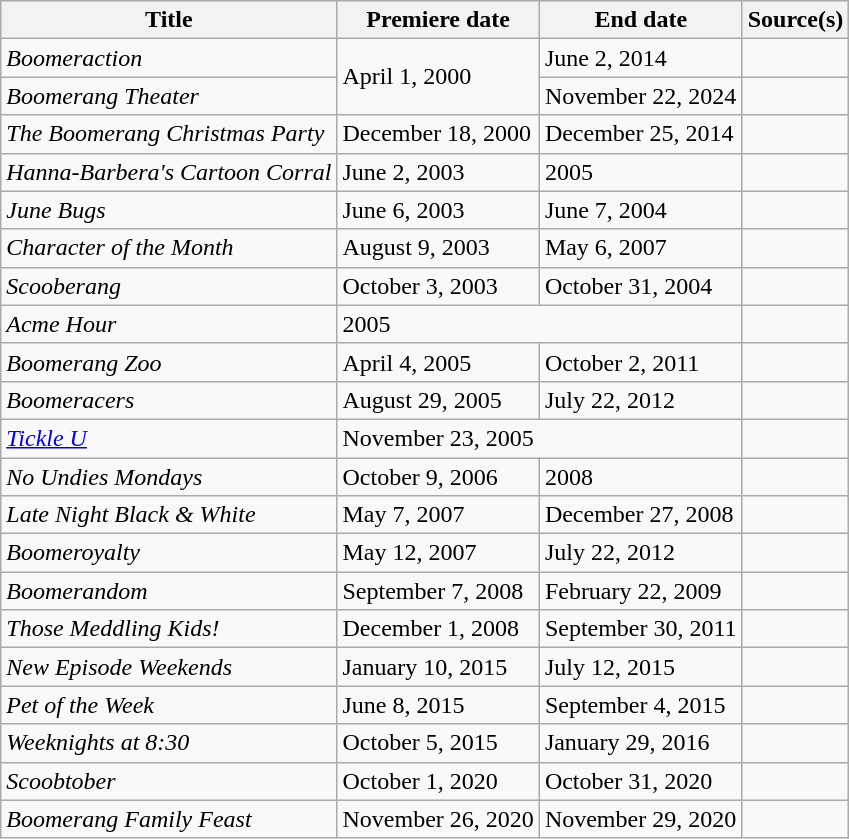<table class="wikitable sortable">
<tr>
<th>Title</th>
<th>Premiere date</th>
<th>End date</th>
<th>Source(s)</th>
</tr>
<tr>
<td><em>Boomeraction</em></td>
<td rowspan=2>April 1, 2000</td>
<td>June 2, 2014</td>
<td></td>
</tr>
<tr>
<td><em>Boomerang Theater</em></td>
<td>November 22, 2024</td>
<td></td>
</tr>
<tr>
<td><em>The Boomerang Christmas Party</em></td>
<td>December 18, 2000</td>
<td>December 25, 2014</td>
<td></td>
</tr>
<tr>
<td><em>Hanna-Barbera's Cartoon Corral</em></td>
<td>June 2, 2003</td>
<td>2005</td>
<td></td>
</tr>
<tr>
<td><em>June Bugs</em></td>
<td>June 6, 2003</td>
<td>June 7, 2004</td>
<td></td>
</tr>
<tr>
<td><em>Character of the Month</em></td>
<td>August 9, 2003</td>
<td>May 6, 2007</td>
<td></td>
</tr>
<tr>
<td><em>Scooberang</em></td>
<td>October 3, 2003</td>
<td>October 31, 2004</td>
<td></td>
</tr>
<tr>
<td><em>Acme Hour</em></td>
<td colspan=2>2005</td>
<td></td>
</tr>
<tr>
<td><em>Boomerang Zoo</em></td>
<td>April 4, 2005</td>
<td>October 2, 2011</td>
<td></td>
</tr>
<tr>
<td><em>Boomeracers</em></td>
<td>August 29, 2005</td>
<td>July 22, 2012</td>
<td></td>
</tr>
<tr>
<td><em><a href='#'>Tickle U</a></em></td>
<td colspan=2>November 23, 2005</td>
<td></td>
</tr>
<tr>
<td><em>No Undies Mondays</em></td>
<td>October 9, 2006</td>
<td>2008</td>
<td></td>
</tr>
<tr>
<td><em>Late Night Black & White</em></td>
<td>May 7, 2007</td>
<td>December 27, 2008</td>
<td></td>
</tr>
<tr>
<td><em>Boomeroyalty</em></td>
<td>May 12, 2007</td>
<td>July 22, 2012</td>
<td></td>
</tr>
<tr>
<td><em>Boomerandom</em></td>
<td>September 7, 2008</td>
<td>February 22, 2009</td>
<td></td>
</tr>
<tr>
<td><em>Those Meddling Kids!</em></td>
<td>December 1, 2008</td>
<td>September 30, 2011</td>
<td></td>
</tr>
<tr>
<td><em>New Episode Weekends</em></td>
<td>January 10, 2015</td>
<td>July 12, 2015</td>
<td></td>
</tr>
<tr>
<td><em>Pet of the Week</em></td>
<td>June 8, 2015</td>
<td>September 4, 2015</td>
<td></td>
</tr>
<tr>
<td><em>Weeknights at 8:30</em></td>
<td>October 5, 2015</td>
<td>January 29, 2016</td>
<td></td>
</tr>
<tr>
<td><em>Scoobtober</em></td>
<td>October 1, 2020</td>
<td>October 31, 2020</td>
<td></td>
</tr>
<tr>
<td><em>Boomerang Family Feast</em></td>
<td>November 26, 2020</td>
<td>November 29, 2020</td>
<td></td>
</tr>
</table>
